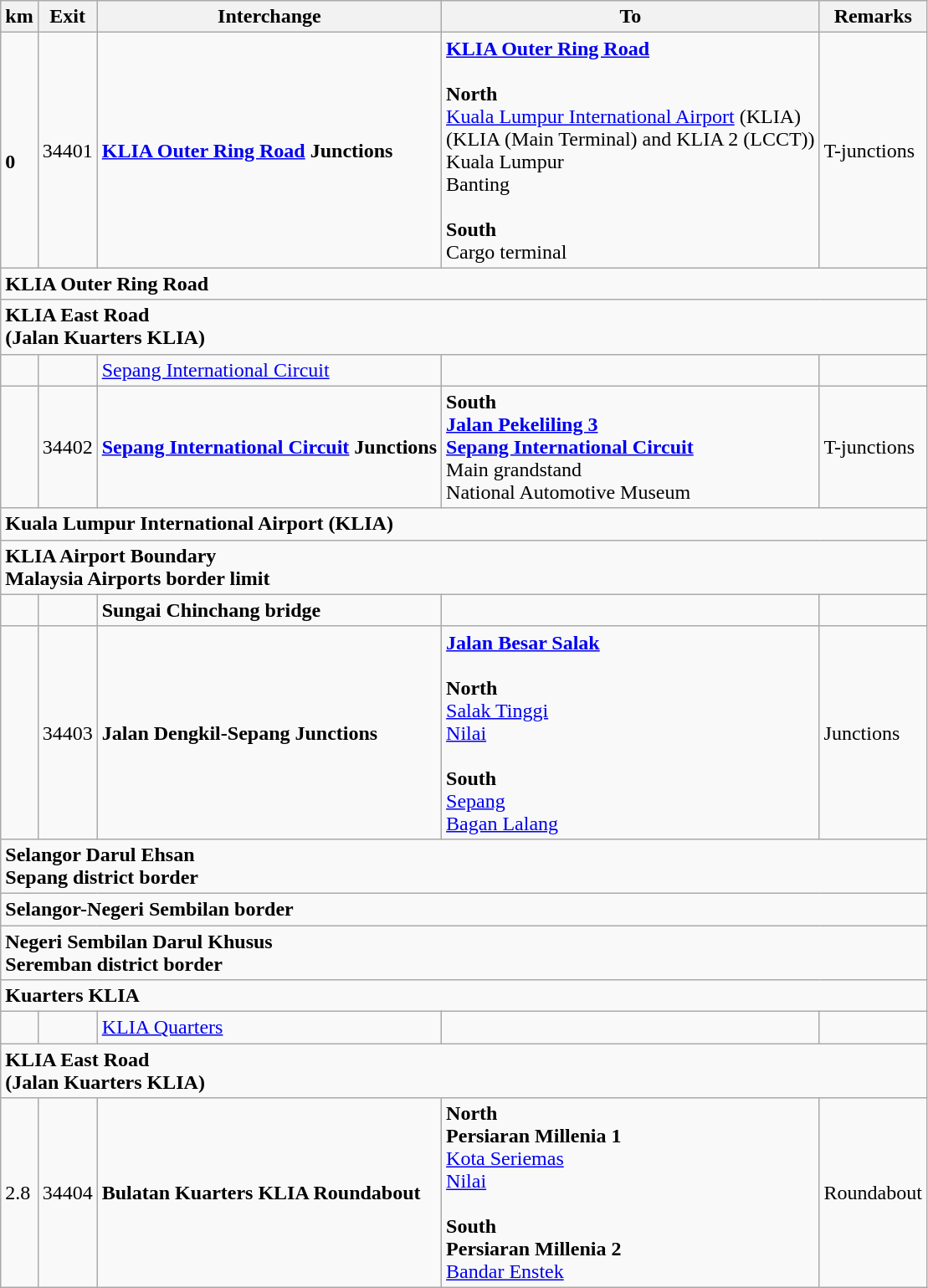<table class="wikitable">
<tr>
<th>km</th>
<th>Exit</th>
<th>Interchange</th>
<th>To</th>
<th>Remarks</th>
</tr>
<tr>
<td><br><strong>0</strong></td>
<td>34401</td>
<td><strong><a href='#'>KLIA Outer Ring Road</a> Junctions</strong></td>
<td> <strong><a href='#'>KLIA Outer Ring Road</a></strong><br><br><strong>North</strong><br> <a href='#'>Kuala Lumpur International Airport</a> (KLIA) <br>(KLIA (Main Terminal) and KLIA 2 (LCCT))<br>  Kuala Lumpur<br> Banting<br><br><strong>South</strong><br> Cargo terminal</td>
<td>T-junctions</td>
</tr>
<tr>
<td style="width:600px" colspan="6" style="text-align:center; background:blue;"><strong><span> KLIA  Outer Ring Road</span></strong></td>
</tr>
<tr>
<td style="width:600px" colspan="6" style="text-align:center; background:blue;"><strong><span> KLIA East Road<br>(Jalan Kuarters KLIA)</span></strong></td>
</tr>
<tr>
<td></td>
<td></td>
<td><a href='#'>Sepang International Circuit</a></td>
<td></td>
<td></td>
</tr>
<tr>
<td></td>
<td>34402</td>
<td><strong><a href='#'>Sepang International Circuit</a> Junctions</strong></td>
<td><strong>South</strong><br> <strong><a href='#'>Jalan Pekeliling 3</a></strong><br><strong><a href='#'>Sepang International Circuit</a></strong><br>Main grandstand<br>National Automotive Museum<br></td>
<td>T-junctions</td>
</tr>
<tr>
<td style="width:600px" colspan="6" style="text-align:center; background:blue;"><strong><span>Kuala Lumpur International Airport (KLIA) </span></strong></td>
</tr>
<tr>
<td style="width:600px" colspan="6" style="text-align:center; background:yellow;"><strong><span>KLIA Airport Boundary<br>Malaysia Airports border limit</span></strong></td>
</tr>
<tr>
<td></td>
<td></td>
<td><strong>Sungai Chinchang bridge</strong></td>
<td></td>
<td></td>
</tr>
<tr>
<td></td>
<td>34403</td>
<td><strong>Jalan Dengkil-Sepang Junctions</strong></td>
<td> <strong><a href='#'>Jalan Besar Salak</a></strong><br><br><strong>North</strong><br><a href='#'>Salak Tinggi</a><br><a href='#'>Nilai</a><br><br><strong>South</strong><br><a href='#'>Sepang</a><br><a href='#'>Bagan Lalang</a></td>
<td>Junctions</td>
</tr>
<tr>
<td style="width:600px" colspan="6" style="text-align:center; background:blue;"><strong><span>Selangor Darul Ehsan<br>Sepang district border</span></strong></td>
</tr>
<tr>
<td style="width:600px" colspan="6" style="text-align:center; background:yellow;"><strong><span>Selangor-Negeri Sembilan border</span></strong></td>
</tr>
<tr>
<td style="width:600px" colspan="6" style="text-align:center; background:blue;"><strong><span>Negeri Sembilan Darul Khusus<br>Seremban district border</span></strong></td>
</tr>
<tr>
<td style="width:600px" colspan="6" style="text-align:center; background:white;"><strong><span>Kuarters KLIA</span></strong></td>
</tr>
<tr>
<td></td>
<td></td>
<td><a href='#'>KLIA Quarters</a></td>
<td></td>
<td></td>
</tr>
<tr>
<td style="width:600px" colspan="6" style="text-align:center; background:blue;"><strong><span> KLIA East Road<br>(Jalan Kuarters KLIA)</span></strong></td>
</tr>
<tr>
<td>2.8</td>
<td>34404</td>
<td><strong>Bulatan Kuarters KLIA Roundabout</strong></td>
<td><strong>North</strong><br><strong>Persiaran Millenia 1</strong><br><a href='#'>Kota Seriemas</a><br><a href='#'>Nilai</a><br><br><strong>South</strong><br><strong>Persiaran Millenia 2</strong><br><a href='#'>Bandar Enstek</a></td>
<td>Roundabout</td>
</tr>
</table>
